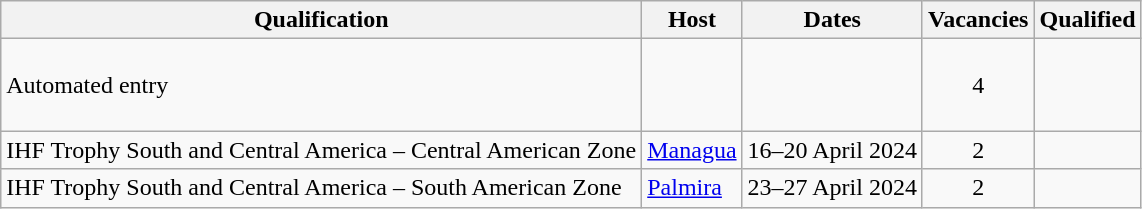<table class="wikitable">
<tr>
<th>Qualification</th>
<th>Host</th>
<th>Dates</th>
<th>Vacancies</th>
<th>Qualified</th>
</tr>
<tr>
<td>Automated entry</td>
<td></td>
<td></td>
<td align=center>4</td>
<td><br><br><br></td>
</tr>
<tr>
<td>IHF Trophy South and Central America – Central American Zone</td>
<td> <a href='#'>Managua</a></td>
<td>16–20 April 2024</td>
<td align=center>2</td>
<td><br></td>
</tr>
<tr>
<td>IHF Trophy South and Central America – South American Zone</td>
<td> <a href='#'>Palmira</a></td>
<td>23–27 April 2024</td>
<td align=center>2</td>
<td><br></td>
</tr>
</table>
